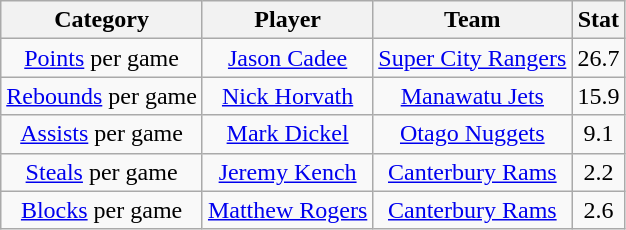<table class="wikitable" style="text-align:center">
<tr>
<th>Category</th>
<th>Player</th>
<th>Team</th>
<th>Stat</th>
</tr>
<tr>
<td><a href='#'>Points</a> per game</td>
<td><a href='#'>Jason Cadee</a></td>
<td><a href='#'>Super City Rangers</a></td>
<td>26.7</td>
</tr>
<tr>
<td><a href='#'>Rebounds</a> per game</td>
<td><a href='#'>Nick Horvath</a></td>
<td><a href='#'>Manawatu Jets</a></td>
<td>15.9</td>
</tr>
<tr>
<td><a href='#'>Assists</a> per game</td>
<td><a href='#'>Mark Dickel</a></td>
<td><a href='#'>Otago Nuggets</a></td>
<td>9.1</td>
</tr>
<tr>
<td><a href='#'>Steals</a> per game</td>
<td><a href='#'>Jeremy Kench</a></td>
<td><a href='#'>Canterbury Rams</a></td>
<td>2.2</td>
</tr>
<tr>
<td><a href='#'>Blocks</a> per game</td>
<td><a href='#'>Matthew Rogers</a></td>
<td><a href='#'>Canterbury Rams</a></td>
<td>2.6</td>
</tr>
</table>
